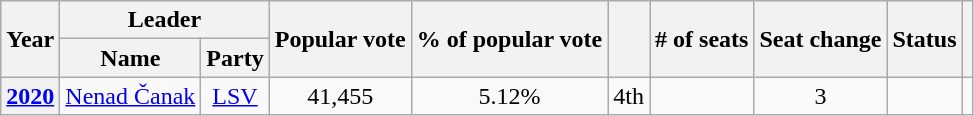<table class="wikitable" style="text-align:center">
<tr>
<th rowspan="2">Year</th>
<th colspan="2">Leader</th>
<th rowspan="2">Popular vote</th>
<th rowspan="2">% of popular vote</th>
<th rowspan="2"></th>
<th rowspan="2"># of seats</th>
<th rowspan="2">Seat change</th>
<th rowspan="2">Status</th>
<th rowspan="2"></th>
</tr>
<tr>
<th>Name</th>
<th>Party</th>
</tr>
<tr>
<th><a href='#'>2020</a></th>
<td><a href='#'>Nenad Čanak</a></td>
<td><a href='#'>LSV</a></td>
<td>41,455</td>
<td>5.12%</td>
<td> 4th</td>
<td></td>
<td> 3</td>
<td></td>
<td></td>
</tr>
</table>
